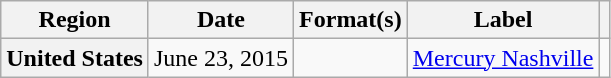<table class="wikitable plainrowheaders">
<tr>
<th scope="col">Region</th>
<th scope="col">Date</th>
<th scope="col">Format(s)</th>
<th scope="col">Label</th>
<th scope="col"></th>
</tr>
<tr>
<th scope="row">United States</th>
<td>June 23, 2015</td>
<td></td>
<td><a href='#'>Mercury Nashville</a></td>
<td></td>
</tr>
</table>
